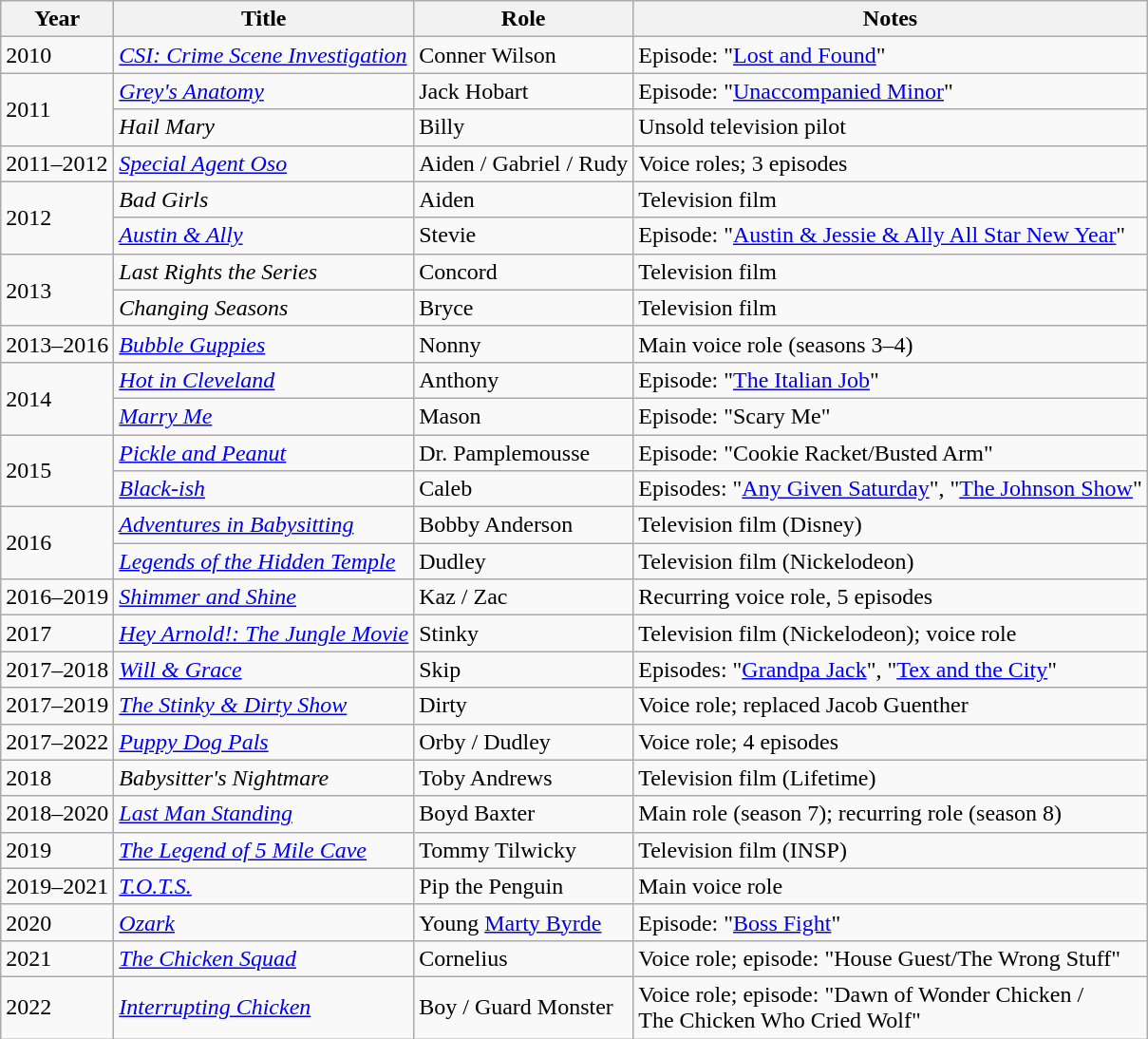<table class="wikitable sortable">
<tr>
<th>Year</th>
<th>Title</th>
<th>Role</th>
<th class="unsortable">Notes</th>
</tr>
<tr>
<td>2010</td>
<td><em><a href='#'>CSI: Crime Scene Investigation</a></em></td>
<td>Conner Wilson</td>
<td>Episode: "<a href='#'>Lost and Found</a>"</td>
</tr>
<tr>
<td rowspan="2">2011</td>
<td><em><a href='#'>Grey's Anatomy</a></em></td>
<td>Jack Hobart</td>
<td>Episode: "<a href='#'>Unaccompanied Minor</a>"</td>
</tr>
<tr>
<td><em>Hail Mary</em></td>
<td>Billy</td>
<td>Unsold television pilot</td>
</tr>
<tr>
<td>2011–2012</td>
<td><em><a href='#'>Special Agent Oso</a></em></td>
<td>Aiden / Gabriel / Rudy</td>
<td>Voice roles; 3 episodes</td>
</tr>
<tr>
<td rowspan="2">2012</td>
<td><em>Bad Girls</em></td>
<td>Aiden</td>
<td>Television film</td>
</tr>
<tr>
<td><em><a href='#'>Austin & Ally</a></em></td>
<td>Stevie</td>
<td>Episode: "<a href='#'>Austin & Jessie & Ally All Star New Year</a>"</td>
</tr>
<tr>
<td rowspan="2">2013</td>
<td><em>Last Rights the Series</em></td>
<td>Concord</td>
<td>Television film</td>
</tr>
<tr>
<td><em>Changing Seasons</em></td>
<td>Bryce</td>
<td>Television film</td>
</tr>
<tr>
<td>2013–2016</td>
<td><em><a href='#'>Bubble Guppies</a></em></td>
<td>Nonny</td>
<td>Main voice role (seasons 3–4)</td>
</tr>
<tr>
<td rowspan="2">2014</td>
<td><em><a href='#'>Hot in Cleveland</a></em></td>
<td>Anthony</td>
<td>Episode: "<a href='#'>The Italian Job</a>"</td>
</tr>
<tr>
<td><em><a href='#'>Marry Me</a></em></td>
<td>Mason</td>
<td>Episode: "Scary Me"</td>
</tr>
<tr>
<td rowspan="2">2015</td>
<td><em><a href='#'>Pickle and Peanut</a></em></td>
<td>Dr. Pamplemousse</td>
<td>Episode: "Cookie Racket/Busted Arm"</td>
</tr>
<tr>
<td><em><a href='#'>Black-ish</a></em></td>
<td>Caleb</td>
<td>Episodes: "<a href='#'>Any Given Saturday</a>", "<a href='#'>The Johnson Show</a>"</td>
</tr>
<tr>
<td rowspan="2">2016</td>
<td><em><a href='#'>Adventures in Babysitting</a></em></td>
<td>Bobby Anderson</td>
<td>Television film (Disney)</td>
</tr>
<tr>
<td><em><a href='#'>Legends of the Hidden Temple</a></em></td>
<td>Dudley</td>
<td>Television film (Nickelodeon)</td>
</tr>
<tr>
<td>2016–2019</td>
<td><em><a href='#'>Shimmer and Shine</a></em></td>
<td>Kaz / Zac</td>
<td>Recurring voice role, 5 episodes</td>
</tr>
<tr>
<td>2017</td>
<td><em><a href='#'>Hey Arnold!: The Jungle Movie</a></em></td>
<td>Stinky</td>
<td>Television film (Nickelodeon); voice role</td>
</tr>
<tr>
<td>2017–2018</td>
<td><em><a href='#'>Will & Grace</a></em></td>
<td>Skip</td>
<td>Episodes: "<a href='#'>Grandpa Jack</a>", "<a href='#'>Tex and the City</a>"</td>
</tr>
<tr>
<td>2017–2019</td>
<td><em><a href='#'>The Stinky & Dirty Show</a></em></td>
<td>Dirty</td>
<td>Voice role; replaced Jacob Guenther</td>
</tr>
<tr>
<td>2017–2022</td>
<td><em><a href='#'>Puppy Dog Pals</a></em></td>
<td>Orby / Dudley</td>
<td>Voice role; 4 episodes</td>
</tr>
<tr>
<td>2018</td>
<td><em>Babysitter's Nightmare</em></td>
<td>Toby Andrews</td>
<td>Television film (Lifetime)</td>
</tr>
<tr>
<td>2018–2020</td>
<td><em><a href='#'>Last Man Standing</a></em></td>
<td>Boyd Baxter</td>
<td>Main role (season 7); recurring role (season 8)</td>
</tr>
<tr>
<td>2019</td>
<td><em><a href='#'>The Legend of 5 Mile Cave</a></em></td>
<td>Tommy Tilwicky</td>
<td>Television film (INSP)</td>
</tr>
<tr>
<td>2019–2021</td>
<td><em><a href='#'>T.O.T.S.</a></em></td>
<td>Pip the Penguin</td>
<td>Main voice role</td>
</tr>
<tr>
<td>2020</td>
<td><em><a href='#'>Ozark</a></em></td>
<td>Young <a href='#'>Marty Byrde</a></td>
<td>Episode: "<a href='#'>Boss Fight</a>"</td>
</tr>
<tr>
<td>2021</td>
<td><em><a href='#'>The Chicken Squad</a></em></td>
<td>Cornelius</td>
<td>Voice role; episode: "House Guest/The Wrong Stuff"</td>
</tr>
<tr>
<td>2022</td>
<td><em><a href='#'>Interrupting Chicken</a></em></td>
<td>Boy / Guard Monster</td>
<td>Voice role; episode: "Dawn of Wonder Chicken /<br> The Chicken Who Cried Wolf"</td>
</tr>
</table>
